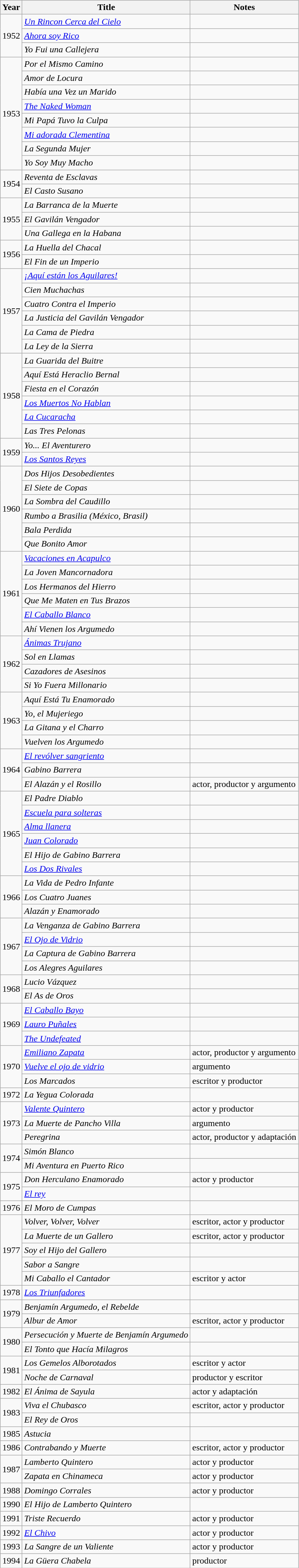<table class="wikitable">
<tr>
<th>Year</th>
<th>Title</th>
<th>Notes</th>
</tr>
<tr>
<td rowspan="3">1952</td>
<td><em><a href='#'>Un Rincon Cerca del Cielo</a></em></td>
<td></td>
</tr>
<tr>
<td><em><a href='#'>Ahora soy Rico</a></em></td>
<td></td>
</tr>
<tr>
<td><em>Yo Fui una Callejera</em></td>
<td></td>
</tr>
<tr>
<td rowspan="8">1953</td>
<td><em>Por el Mismo Camino</em></td>
<td></td>
</tr>
<tr>
<td><em>Amor de Locura</em></td>
<td></td>
</tr>
<tr>
<td><em>Había una Vez un Marido</em></td>
<td></td>
</tr>
<tr>
<td><em><a href='#'>The Naked Woman</a></em></td>
<td></td>
</tr>
<tr>
<td><em>Mi Papá Tuvo la Culpa</em></td>
<td></td>
</tr>
<tr>
<td><em><a href='#'>Mi adorada Clementina</a></em></td>
<td></td>
</tr>
<tr>
<td><em>La Segunda Mujer</em></td>
<td></td>
</tr>
<tr>
<td><em>Yo Soy Muy Macho</em></td>
<td></td>
</tr>
<tr>
<td rowspan="2">1954</td>
<td><em>Reventa de Esclavas</em></td>
<td></td>
</tr>
<tr>
<td><em>El Casto Susano</em></td>
<td></td>
</tr>
<tr>
<td rowspan="3">1955</td>
<td><em>La Barranca de la Muerte</em></td>
<td></td>
</tr>
<tr>
<td><em>El Gavilán Vengador</em></td>
<td></td>
</tr>
<tr>
<td><em>Una Gallega en la Habana</em></td>
<td></td>
</tr>
<tr>
<td rowspan="2">1956</td>
<td><em>La Huella del Chacal</em></td>
<td></td>
</tr>
<tr>
<td><em>El Fin de un Imperio</em></td>
<td></td>
</tr>
<tr>
<td rowspan="6">1957</td>
<td><em><a href='#'>¡Aquí están los Aguilares!</a></em></td>
<td></td>
</tr>
<tr>
<td><em>Cien Muchachas</em></td>
<td></td>
</tr>
<tr>
<td><em>Cuatro Contra el Imperio</em></td>
<td></td>
</tr>
<tr>
<td><em>La Justicia del Gavilán Vengador</em></td>
<td></td>
</tr>
<tr>
<td><em>La Cama de Piedra</em></td>
<td></td>
</tr>
<tr>
<td><em>La Ley de la Sierra</em></td>
<td></td>
</tr>
<tr>
<td rowspan="6">1958</td>
<td><em>La Guarida del Buitre</em></td>
<td></td>
</tr>
<tr>
<td><em>Aquí Está Heraclio Bernal</em></td>
<td></td>
</tr>
<tr>
<td><em>Fiesta en el Corazón</em></td>
<td></td>
</tr>
<tr>
<td><em><a href='#'>Los Muertos No Hablan</a></em></td>
<td></td>
</tr>
<tr>
<td><em><a href='#'>La Cucaracha</a></em></td>
<td></td>
</tr>
<tr>
<td><em>Las Tres Pelonas</em></td>
<td></td>
</tr>
<tr>
<td rowspan="2">1959</td>
<td><em>Yo... El Aventurero</em></td>
<td></td>
</tr>
<tr>
<td><em><a href='#'>Los Santos Reyes</a></em></td>
<td></td>
</tr>
<tr>
<td rowspan="6">1960</td>
<td><em>Dos Hijos Desobedientes</em></td>
<td></td>
</tr>
<tr>
<td><em>El Siete de Copas</em></td>
<td></td>
</tr>
<tr>
<td><em>La Sombra del Caudillo</em></td>
<td></td>
</tr>
<tr>
<td><em>Rumbo a Brasilia (México, Brasil)</em></td>
<td></td>
</tr>
<tr>
<td><em>Bala Perdida</em></td>
<td></td>
</tr>
<tr>
<td><em>Que Bonito Amor</em></td>
<td></td>
</tr>
<tr>
<td rowspan="6">1961</td>
<td><em><a href='#'>Vacaciones en Acapulco</a></em></td>
<td></td>
</tr>
<tr>
<td><em>La Joven Mancornadora</em></td>
<td></td>
</tr>
<tr>
<td><em>Los Hermanos del Hierro</em></td>
<td></td>
</tr>
<tr>
<td><em>Que Me Maten en Tus Brazos</em></td>
<td></td>
</tr>
<tr>
<td><em><a href='#'>El Caballo Blanco</a></em></td>
<td></td>
</tr>
<tr>
<td><em>Ahí Vienen los Argumedo</em></td>
<td></td>
</tr>
<tr>
<td rowspan="4">1962</td>
<td><em><a href='#'>Ánimas Trujano</a></em></td>
<td></td>
</tr>
<tr>
<td><em>Sol en Llamas</em></td>
<td></td>
</tr>
<tr>
<td><em>Cazadores de Asesinos</em></td>
<td></td>
</tr>
<tr>
<td><em>Si Yo Fuera Millonario</em></td>
<td></td>
</tr>
<tr>
<td rowspan="4">1963</td>
<td><em>Aquí Está Tu Enamorado</em></td>
<td></td>
</tr>
<tr>
<td><em>Yo, el Mujeriego</em></td>
<td></td>
</tr>
<tr>
<td><em>La Gitana y el Charro</em></td>
<td></td>
</tr>
<tr>
<td><em>Vuelven los Argumedo</em></td>
<td></td>
</tr>
<tr>
<td rowspan="3">1964</td>
<td><em><a href='#'>El revólver sangriento</a></em></td>
<td></td>
</tr>
<tr>
<td><em>Gabino Barrera</em></td>
<td></td>
</tr>
<tr>
<td><em>El Alazán y el Rosillo</em></td>
<td>actor, productor y argumento</td>
</tr>
<tr>
<td rowspan="6">1965</td>
<td><em>El Padre Diablo</em></td>
<td></td>
</tr>
<tr>
<td><em><a href='#'>Escuela para solteras</a></em></td>
<td></td>
</tr>
<tr>
<td><em><a href='#'>Alma llanera</a></em></td>
<td></td>
</tr>
<tr>
<td><em><a href='#'>Juan Colorado</a></em></td>
<td></td>
</tr>
<tr>
<td><em>El Hijo de Gabino Barrera</em></td>
<td></td>
</tr>
<tr>
<td><em><a href='#'>Los Dos Rivales</a></em></td>
<td></td>
</tr>
<tr>
<td rowspan="3">1966</td>
<td><em>La Vida de Pedro Infante</em></td>
<td></td>
</tr>
<tr>
<td><em>Los Cuatro Juanes</em></td>
<td></td>
</tr>
<tr>
<td><em>Alazán y Enamorado</em></td>
<td></td>
</tr>
<tr>
<td rowspan="4">1967</td>
<td><em>La Venganza de Gabino Barrera</em></td>
<td></td>
</tr>
<tr>
<td><em><a href='#'>El Ojo de Vidrio</a></em></td>
<td></td>
</tr>
<tr>
<td><em>La Captura de Gabino Barrera</em></td>
<td></td>
</tr>
<tr>
<td><em>Los Alegres Aguilares</em></td>
<td></td>
</tr>
<tr>
<td rowspan="2">1968</td>
<td><em>Lucio Vázquez</em></td>
<td></td>
</tr>
<tr>
<td><em>El As de Oros</em></td>
<td></td>
</tr>
<tr>
<td rowspan="3">1969</td>
<td><em><a href='#'>El Caballo Bayo</a></em></td>
<td></td>
</tr>
<tr>
<td><em><a href='#'>Lauro Puñales</a></em></td>
<td></td>
</tr>
<tr>
<td><em><a href='#'>The Undefeated</a></em></td>
<td></td>
</tr>
<tr>
<td rowspan="3">1970</td>
<td><em><a href='#'>Emiliano Zapata</a></em></td>
<td>actor, productor y argumento</td>
</tr>
<tr>
<td><em><a href='#'>Vuelve el ojo de vidrio</a></em></td>
<td>argumento</td>
</tr>
<tr>
<td><em>Los Marcados</em></td>
<td>escritor y productor</td>
</tr>
<tr>
<td>1972</td>
<td><em>La Yegua Colorada</em></td>
<td></td>
</tr>
<tr>
<td rowspan="3">1973</td>
<td><em><a href='#'>Valente Quintero</a></em></td>
<td>actor y productor</td>
</tr>
<tr>
<td><em>La Muerte de Pancho Villa</em></td>
<td>argumento</td>
</tr>
<tr>
<td><em>Peregrina</em></td>
<td>actor, productor y adaptación</td>
</tr>
<tr>
<td rowspan="2">1974</td>
<td><em>Simón Blanco</em></td>
<td></td>
</tr>
<tr>
<td><em>Mi Aventura en Puerto Rico</em></td>
<td></td>
</tr>
<tr>
<td rowspan="2">1975</td>
<td><em>Don Herculano Enamorado</em></td>
<td>actor y productor</td>
</tr>
<tr>
<td><em><a href='#'>El rey</a></em></td>
<td></td>
</tr>
<tr>
<td>1976</td>
<td><em>El Moro de Cumpas</em></td>
<td></td>
</tr>
<tr>
<td rowspan="5">1977</td>
<td><em>Volver, Volver, Volver</em></td>
<td>escritor, actor y productor</td>
</tr>
<tr>
<td><em>La Muerte de un Gallero</em></td>
<td>escritor, actor y productor</td>
</tr>
<tr>
<td><em>Soy el Hijo del Gallero</em></td>
<td></td>
</tr>
<tr>
<td><em>Sabor a Sangre</em></td>
<td></td>
</tr>
<tr>
<td><em>Mi Caballo el Cantador</em></td>
<td>escritor y actor</td>
</tr>
<tr>
<td>1978</td>
<td><em><a href='#'>Los Triunfadores</a></em></td>
<td></td>
</tr>
<tr>
<td rowspan="2">1979</td>
<td><em>Benjamín Argumedo, el Rebelde</em></td>
<td></td>
</tr>
<tr>
<td><em>Albur de Amor</em></td>
<td>escritor, actor y productor</td>
</tr>
<tr>
<td rowspan="2">1980</td>
<td><em>Persecución y Muerte de Benjamín Argumedo</em></td>
<td></td>
</tr>
<tr>
<td><em>El Tonto que Hacía Milagros</em></td>
<td></td>
</tr>
<tr>
<td rowspan="2">1981</td>
<td><em>Los Gemelos Alborotados</em></td>
<td>escritor y actor</td>
</tr>
<tr>
<td><em>Noche de Carnaval</em></td>
<td>productor y escritor</td>
</tr>
<tr>
<td>1982</td>
<td><em>El Ánima de Sayula</em></td>
<td>actor y adaptación</td>
</tr>
<tr>
<td rowspan="2">1983</td>
<td><em>Viva el Chubasco</em></td>
<td>escritor, actor y productor</td>
</tr>
<tr>
<td><em>El Rey de Oros</em></td>
<td></td>
</tr>
<tr>
<td>1985</td>
<td><em>Astucia</em></td>
<td></td>
</tr>
<tr>
<td>1986</td>
<td><em>Contrabando y Muerte</em></td>
<td>escritor, actor y productor</td>
</tr>
<tr>
<td rowspan="2">1987</td>
<td><em>Lamberto Quintero</em></td>
<td>actor y productor</td>
</tr>
<tr>
<td><em>Zapata en Chinameca</em></td>
<td>actor y productor</td>
</tr>
<tr>
<td>1988</td>
<td><em>Domingo Corrales</em></td>
<td>actor y productor</td>
</tr>
<tr>
<td>1990</td>
<td><em>El Hijo de Lamberto Quintero</em></td>
<td></td>
</tr>
<tr>
<td>1991</td>
<td><em>Triste Recuerdo</em></td>
<td>actor y productor</td>
</tr>
<tr>
<td>1992</td>
<td><em><a href='#'>El Chivo</a></em></td>
<td>actor y productor</td>
</tr>
<tr>
<td>1993</td>
<td><em>La Sangre de un Valiente</em></td>
<td>actor y productor</td>
</tr>
<tr>
<td>1994</td>
<td><em>La Güera Chabela</em></td>
<td>productor</td>
</tr>
</table>
